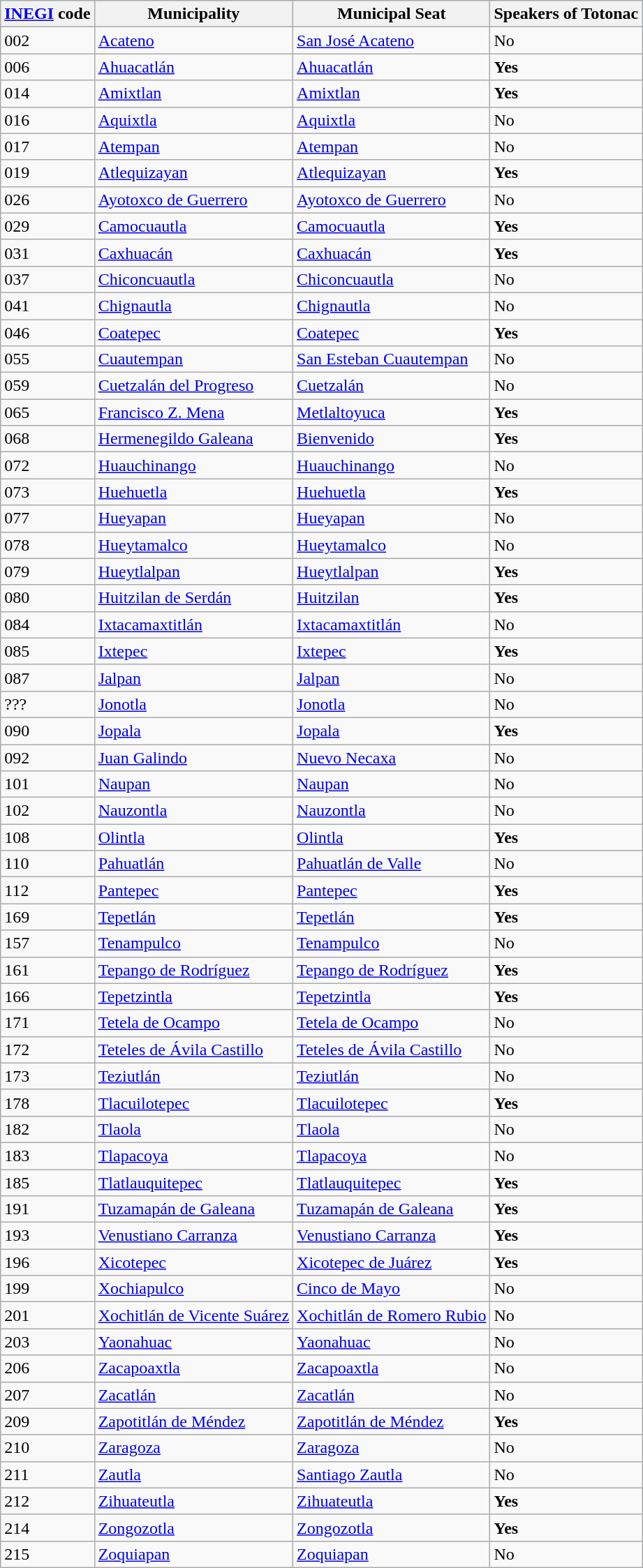<table class="wikitable sortable">
<tr style="text-align:center; background:#d8edff;">
<th><a href='#'>INEGI</a> code</th>
<th>Municipality</th>
<th>Municipal Seat</th>
<th>Speakers of Totonac</th>
</tr>
<tr>
<td>002 </td>
<td><a href='#'>Acateno</a></td>
<td><a href='#'>San José Acateno</a></td>
<td>No</td>
</tr>
<tr>
<td>006 </td>
<td><a href='#'>Ahuacatlán</a></td>
<td><a href='#'>Ahuacatlán</a></td>
<td><strong>Yes</strong></td>
</tr>
<tr>
<td>014 </td>
<td><a href='#'>Amixtlan</a></td>
<td><a href='#'>Amixtlan</a></td>
<td><strong>Yes</strong></td>
</tr>
<tr>
<td>016 </td>
<td><a href='#'>Aquixtla</a></td>
<td><a href='#'>Aquixtla</a></td>
<td>No</td>
</tr>
<tr>
<td>017 </td>
<td><a href='#'>Atempan</a></td>
<td><a href='#'>Atempan</a></td>
<td>No</td>
</tr>
<tr>
<td>019 </td>
<td><a href='#'>Atlequizayan</a></td>
<td><a href='#'>Atlequizayan</a></td>
<td><strong>Yes</strong></td>
</tr>
<tr>
<td>026 </td>
<td><a href='#'>Ayotoxco de Guerrero</a></td>
<td><a href='#'>Ayotoxco de Guerrero</a></td>
<td>No</td>
</tr>
<tr>
<td>029 </td>
<td><a href='#'>Camocuautla</a></td>
<td><a href='#'>Camocuautla</a></td>
<td><strong>Yes</strong></td>
</tr>
<tr>
<td>031 </td>
<td><a href='#'>Caxhuacán</a></td>
<td><a href='#'>Caxhuacán</a></td>
<td><strong>Yes</strong></td>
</tr>
<tr>
<td>037 </td>
<td><a href='#'>Chiconcuautla</a></td>
<td><a href='#'>Chiconcuautla</a></td>
<td>No</td>
</tr>
<tr>
<td>041 </td>
<td><a href='#'>Chignautla</a></td>
<td><a href='#'>Chignautla</a></td>
<td>No</td>
</tr>
<tr>
<td>046 </td>
<td><a href='#'>Coatepec</a></td>
<td><a href='#'>Coatepec</a></td>
<td><strong>Yes</strong></td>
</tr>
<tr>
<td>055 </td>
<td><a href='#'>Cuautempan</a></td>
<td><a href='#'>San Esteban Cuautempan</a></td>
<td>No</td>
</tr>
<tr>
<td>059 </td>
<td><a href='#'>Cuetzalán del Progreso</a></td>
<td><a href='#'>Cuetzalán</a></td>
<td>No</td>
</tr>
<tr>
<td>065 </td>
<td><a href='#'>Francisco Z. Mena</a></td>
<td><a href='#'>Metlaltoyuca</a></td>
<td><strong>Yes</strong></td>
</tr>
<tr>
<td>068 </td>
<td><a href='#'>Hermenegildo Galeana</a></td>
<td><a href='#'>Bienvenido</a></td>
<td><strong>Yes</strong></td>
</tr>
<tr>
<td>072 </td>
<td><a href='#'>Huauchinango</a></td>
<td><a href='#'>Huauchinango</a></td>
<td>No</td>
</tr>
<tr>
<td>073 </td>
<td><a href='#'>Huehuetla</a></td>
<td><a href='#'>Huehuetla</a></td>
<td><strong>Yes</strong></td>
</tr>
<tr>
<td>077 </td>
<td><a href='#'>Hueyapan</a></td>
<td><a href='#'>Hueyapan</a></td>
<td>No</td>
</tr>
<tr>
<td>078 </td>
<td><a href='#'>Hueytamalco</a></td>
<td><a href='#'>Hueytamalco</a></td>
<td>No</td>
</tr>
<tr>
<td>079 </td>
<td><a href='#'>Hueytlalpan</a></td>
<td><a href='#'>Hueytlalpan</a></td>
<td><strong>Yes</strong></td>
</tr>
<tr>
<td>080 </td>
<td><a href='#'>Huitzilan de Serdán</a></td>
<td><a href='#'>Huitzilan</a></td>
<td><strong>Yes</strong></td>
</tr>
<tr>
<td>084 </td>
<td><a href='#'>Ixtacamaxtitlán</a></td>
<td><a href='#'>Ixtacamaxtitlán</a></td>
<td>No</td>
</tr>
<tr>
<td>085 </td>
<td><a href='#'>Ixtepec</a></td>
<td><a href='#'>Ixtepec</a></td>
<td><strong>Yes</strong></td>
</tr>
<tr>
<td>087 </td>
<td><a href='#'>Jalpan</a></td>
<td><a href='#'>Jalpan</a></td>
<td>No</td>
</tr>
<tr>
<td>??? </td>
<td><a href='#'>Jonotla</a></td>
<td><a href='#'>Jonotla</a></td>
<td>No</td>
</tr>
<tr>
<td>090 </td>
<td><a href='#'>Jopala</a></td>
<td><a href='#'>Jopala</a></td>
<td><strong>Yes</strong></td>
</tr>
<tr>
<td>092 </td>
<td><a href='#'>Juan Galindo</a></td>
<td><a href='#'>Nuevo Necaxa</a></td>
<td>No</td>
</tr>
<tr>
<td>101 </td>
<td><a href='#'>Naupan</a></td>
<td><a href='#'>Naupan</a></td>
<td>No</td>
</tr>
<tr>
<td>102 </td>
<td><a href='#'>Nauzontla</a></td>
<td><a href='#'>Nauzontla</a></td>
<td>No</td>
</tr>
<tr>
<td>108 </td>
<td><a href='#'>Olintla</a></td>
<td><a href='#'>Olintla</a></td>
<td><strong>Yes</strong></td>
</tr>
<tr>
<td>110 </td>
<td><a href='#'>Pahuatlán</a></td>
<td><a href='#'>Pahuatlán de Valle</a></td>
<td>No</td>
</tr>
<tr>
<td>112 </td>
<td><a href='#'>Pantepec</a></td>
<td><a href='#'>Pantepec</a></td>
<td><strong>Yes</strong></td>
</tr>
<tr>
<td>169</td>
<td><a href='#'>Tepetlán</a></td>
<td><a href='#'>Tepetlán</a></td>
<td><strong>Yes</strong></td>
</tr>
<tr>
<td>157 </td>
<td><a href='#'>Tenampulco</a></td>
<td><a href='#'>Tenampulco</a></td>
<td>No</td>
</tr>
<tr>
<td>161 </td>
<td><a href='#'>Tepango de Rodríguez</a></td>
<td><a href='#'>Tepango de Rodríguez</a></td>
<td><strong>Yes</strong></td>
</tr>
<tr>
<td>166 </td>
<td><a href='#'>Tepetzintla</a></td>
<td><a href='#'>Tepetzintla</a></td>
<td><strong>Yes</strong></td>
</tr>
<tr>
<td>171 </td>
<td><a href='#'>Tetela de Ocampo</a></td>
<td><a href='#'>Tetela de Ocampo</a></td>
<td>No</td>
</tr>
<tr>
<td>172 </td>
<td><a href='#'>Teteles de Ávila Castillo</a></td>
<td><a href='#'>Teteles de Ávila Castillo</a></td>
<td>No</td>
</tr>
<tr>
<td>173 </td>
<td><a href='#'>Teziutlán</a></td>
<td><a href='#'>Teziutlán</a></td>
<td>No</td>
</tr>
<tr>
<td>178 </td>
<td><a href='#'>Tlacuilotepec</a></td>
<td><a href='#'>Tlacuilotepec</a></td>
<td><strong>Yes</strong></td>
</tr>
<tr>
<td>182 </td>
<td><a href='#'>Tlaola</a></td>
<td><a href='#'>Tlaola</a></td>
<td>No</td>
</tr>
<tr>
<td>183 </td>
<td><a href='#'>Tlapacoya</a></td>
<td><a href='#'>Tlapacoya</a></td>
<td>No</td>
</tr>
<tr>
<td>185 </td>
<td><a href='#'>Tlatlauquitepec</a></td>
<td><a href='#'>Tlatlauquitepec</a></td>
<td><strong>Yes</strong></td>
</tr>
<tr>
<td>191 </td>
<td><a href='#'>Tuzamapán de Galeana</a></td>
<td><a href='#'>Tuzamapán de Galeana</a></td>
<td><strong>Yes</strong></td>
</tr>
<tr>
<td>193 </td>
<td><a href='#'>Venustiano Carranza</a></td>
<td><a href='#'>Venustiano Carranza</a></td>
<td><strong>Yes</strong></td>
</tr>
<tr>
<td>196 </td>
<td><a href='#'>Xicotepec</a></td>
<td><a href='#'>Xicotepec de Juárez</a></td>
<td><strong>Yes</strong></td>
</tr>
<tr>
<td>199 </td>
<td><a href='#'>Xochiapulco</a></td>
<td><a href='#'>Cinco de Mayo</a></td>
<td>No</td>
</tr>
<tr>
<td>201 </td>
<td><a href='#'>Xochitlán de Vicente Suárez</a></td>
<td><a href='#'>Xochitlán de Romero Rubio</a></td>
<td>No</td>
</tr>
<tr>
<td>203 </td>
<td><a href='#'>Yaonahuac</a></td>
<td><a href='#'>Yaonahuac</a></td>
<td>No</td>
</tr>
<tr>
<td>206 </td>
<td><a href='#'>Zacapoaxtla</a></td>
<td><a href='#'>Zacapoaxtla</a></td>
<td>No</td>
</tr>
<tr>
<td>207 </td>
<td><a href='#'>Zacatlán</a></td>
<td><a href='#'>Zacatlán</a></td>
<td>No</td>
</tr>
<tr>
<td>209 </td>
<td><a href='#'>Zapotitlán de Méndez</a></td>
<td><a href='#'>Zapotitlán de Méndez</a></td>
<td><strong>Yes</strong></td>
</tr>
<tr>
<td>210 </td>
<td><a href='#'>Zaragoza</a></td>
<td><a href='#'>Zaragoza</a></td>
<td>No</td>
</tr>
<tr>
<td>211 </td>
<td><a href='#'>Zautla</a></td>
<td><a href='#'>Santiago Zautla</a></td>
<td>No</td>
</tr>
<tr>
<td>212 </td>
<td><a href='#'>Zihuateutla</a></td>
<td><a href='#'>Zihuateutla</a></td>
<td><strong>Yes</strong></td>
</tr>
<tr>
<td>214 </td>
<td><a href='#'>Zongozotla</a></td>
<td><a href='#'>Zongozotla</a></td>
<td><strong>Yes</strong></td>
</tr>
<tr>
<td>215 </td>
<td><a href='#'>Zoquiapan</a></td>
<td><a href='#'>Zoquiapan</a></td>
<td>No</td>
</tr>
</table>
